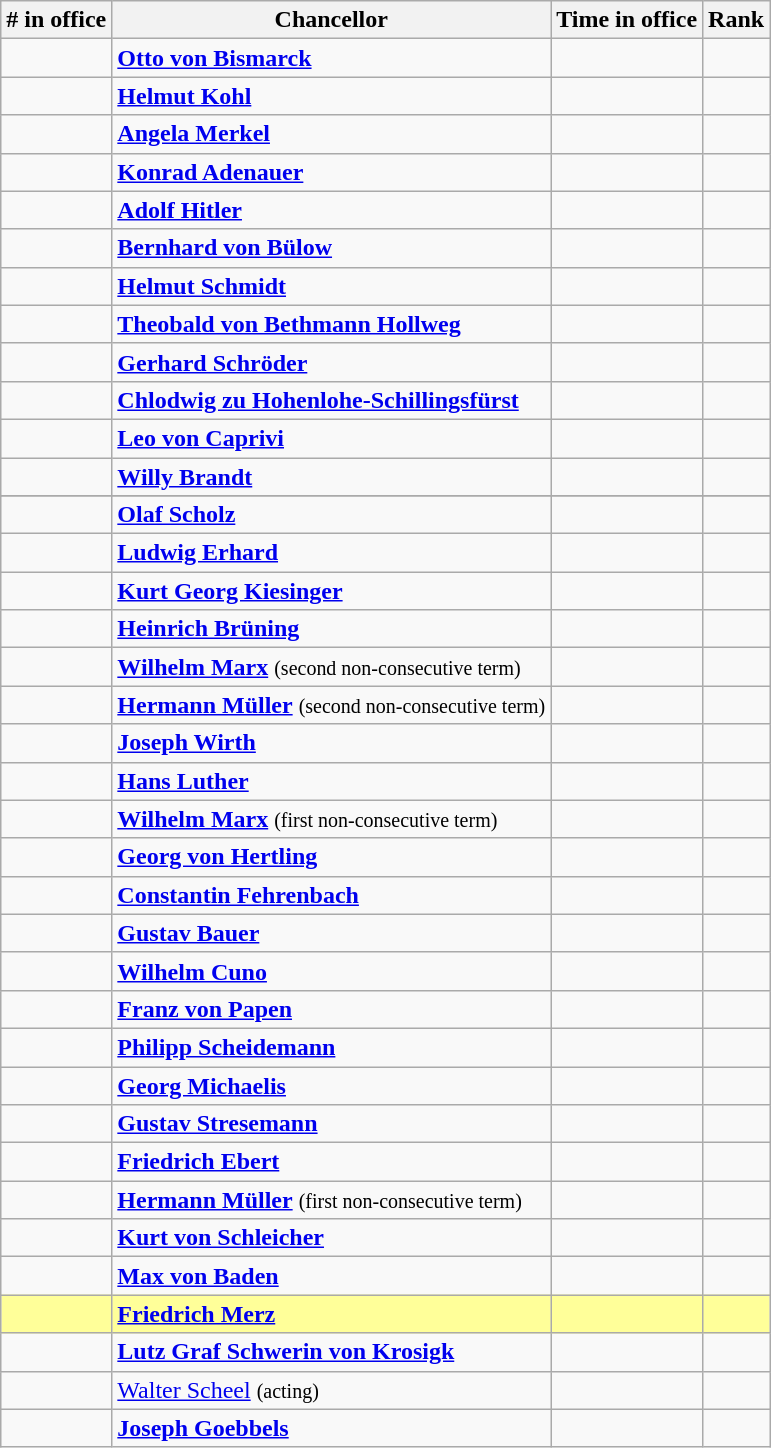<table class="sortable wikitable">
<tr>
<th># in office</th>
<th>Chancellor</th>
<th>Time in office</th>
<th>Rank</th>
</tr>
<tr>
<td></td>
<td><strong><a href='#'>Otto von Bismarck</a></strong></td>
<td></td>
<td></td>
</tr>
<tr>
<td></td>
<td><strong><a href='#'>Helmut Kohl</a></strong></td>
<td></td>
<td></td>
</tr>
<tr>
<td></td>
<td><strong><a href='#'>Angela Merkel</a></strong></td>
<td></td>
<td></td>
</tr>
<tr>
<td></td>
<td><strong><a href='#'>Konrad Adenauer</a></strong></td>
<td></td>
<td></td>
</tr>
<tr>
<td></td>
<td><strong><a href='#'>Adolf Hitler</a></strong></td>
<td></td>
<td></td>
</tr>
<tr>
<td></td>
<td><strong><a href='#'>Bernhard von Bülow</a></strong></td>
<td></td>
<td></td>
</tr>
<tr>
<td></td>
<td><strong><a href='#'>Helmut Schmidt</a></strong></td>
<td></td>
<td></td>
</tr>
<tr>
<td></td>
<td><strong><a href='#'>Theobald von Bethmann Hollweg</a></strong></td>
<td></td>
<td></td>
</tr>
<tr>
<td></td>
<td><strong><a href='#'>Gerhard Schröder</a></strong></td>
<td></td>
<td></td>
</tr>
<tr>
<td></td>
<td><strong><a href='#'>Chlodwig zu Hohenlohe-Schillingsfürst</a></strong></td>
<td></td>
<td></td>
</tr>
<tr>
<td></td>
<td><strong><a href='#'>Leo von Caprivi</a></strong></td>
<td></td>
<td></td>
</tr>
<tr>
<td></td>
<td><strong><a href='#'>Willy Brandt</a></strong></td>
<td></td>
<td></td>
</tr>
<tr>
</tr>
<tr>
<td></td>
<td><strong><a href='#'>Olaf Scholz</a></strong></td>
<td></td>
<td></td>
</tr>
<tr>
<td></td>
<td><strong><a href='#'>Ludwig Erhard</a></strong></td>
<td></td>
<td></td>
</tr>
<tr>
<td></td>
<td><strong><a href='#'>Kurt Georg Kiesinger</a></strong></td>
<td></td>
<td></td>
</tr>
<tr>
<td></td>
<td><strong><a href='#'>Heinrich Brüning</a></strong></td>
<td></td>
<td></td>
</tr>
<tr>
<td></td>
<td><strong><a href='#'>Wilhelm Marx</a></strong> <small>(second non-consecutive term)</small></td>
<td></td>
<td></td>
</tr>
<tr>
<td></td>
<td><strong><a href='#'>Hermann Müller</a></strong> <small>(second non-consecutive term)</small></td>
<td></td>
<td></td>
</tr>
<tr>
<td></td>
<td><strong><a href='#'>Joseph Wirth</a></strong></td>
<td></td>
<td></td>
</tr>
<tr>
<td></td>
<td><strong><a href='#'>Hans Luther</a></strong></td>
<td></td>
<td></td>
</tr>
<tr>
<td></td>
<td><strong><a href='#'>Wilhelm Marx</a></strong> <small>(first non-consecutive term)</small></td>
<td></td>
<td></td>
</tr>
<tr>
<td></td>
<td><strong><a href='#'>Georg von Hertling</a></strong></td>
<td></td>
<td></td>
</tr>
<tr>
<td></td>
<td><strong><a href='#'>Constantin Fehrenbach</a></strong></td>
<td></td>
<td></td>
</tr>
<tr>
<td></td>
<td><strong><a href='#'>Gustav Bauer</a></strong></td>
<td></td>
<td></td>
</tr>
<tr>
<td></td>
<td><strong><a href='#'>Wilhelm Cuno</a></strong></td>
<td></td>
<td></td>
</tr>
<tr>
<td></td>
<td><strong><a href='#'>Franz von Papen</a></strong></td>
<td></td>
<td></td>
</tr>
<tr>
<td></td>
<td><strong><a href='#'>Philipp Scheidemann</a></strong></td>
<td></td>
<td></td>
</tr>
<tr>
<td></td>
<td><strong><a href='#'>Georg Michaelis</a></strong></td>
<td></td>
<td></td>
</tr>
<tr>
<td></td>
<td><strong><a href='#'>Gustav Stresemann</a></strong></td>
<td></td>
<td></td>
</tr>
<tr>
<td></td>
<td><strong><a href='#'>Friedrich Ebert</a></strong></td>
<td></td>
<td></td>
</tr>
<tr>
<td></td>
<td><strong><a href='#'>Hermann Müller</a></strong> <small>(first non-consecutive term)</small></td>
<td></td>
<td></td>
</tr>
<tr>
<td></td>
<td><strong><a href='#'>Kurt von Schleicher</a></strong></td>
<td></td>
<td></td>
</tr>
<tr>
<td></td>
<td><strong><a href='#'>Max von Baden</a></strong></td>
<td></td>
<td></td>
</tr>
<tr bgcolor="FFFF99">
<td></td>
<td><strong><a href='#'>Friedrich Merz</a></strong></td>
<td></td>
<td></td>
</tr>
<tr>
<td></td>
<td><strong><a href='#'>Lutz Graf Schwerin von Krosigk</a></strong></td>
<td></td>
<td></td>
</tr>
<tr>
<td></td>
<td><a href='#'>Walter Scheel</a> <small>(acting)</small></td>
<td></td>
<td></td>
</tr>
<tr>
<td></td>
<td><strong><a href='#'>Joseph Goebbels</a></strong></td>
<td></td>
<td></td>
</tr>
</table>
